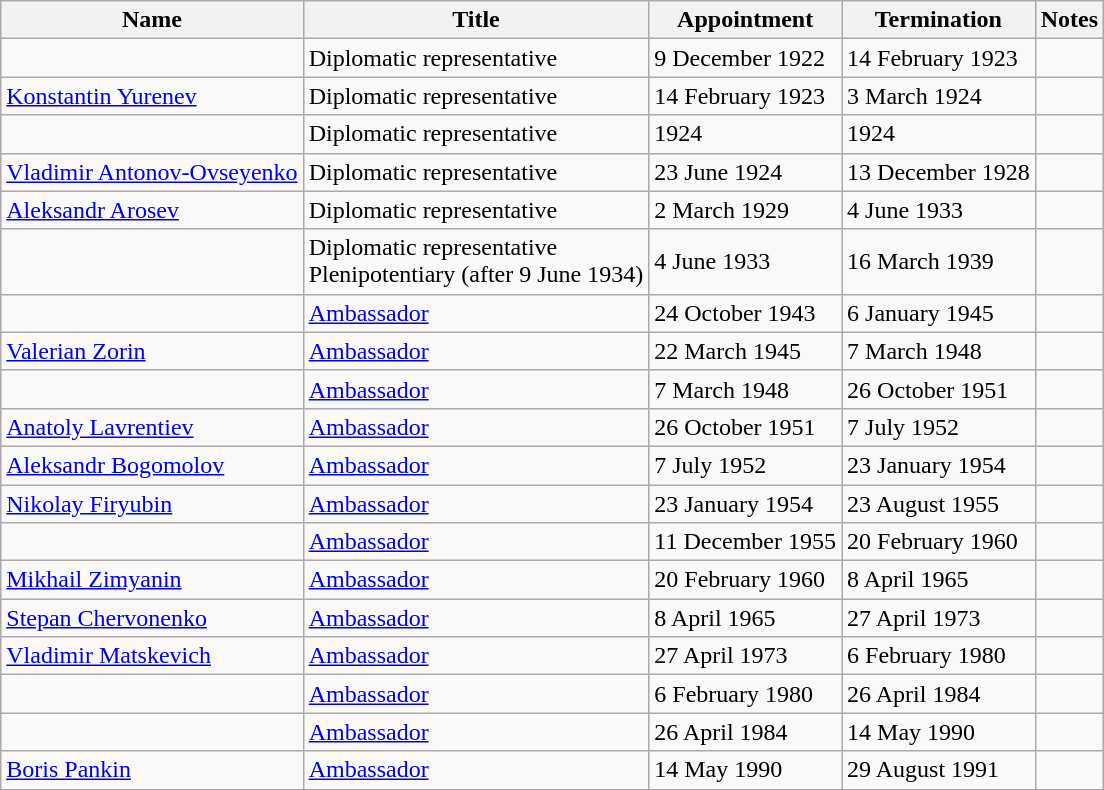<table class="wikitable">
<tr valign="middle">
<th>Name</th>
<th>Title</th>
<th>Appointment</th>
<th>Termination</th>
<th>Notes</th>
</tr>
<tr>
<td></td>
<td>Diplomatic representative</td>
<td>9 December 1922</td>
<td>14 February 1923</td>
<td></td>
</tr>
<tr>
<td><a href='#'>Konstantin Yurenev</a></td>
<td>Diplomatic representative</td>
<td>14 February 1923</td>
<td>3 March 1924</td>
<td></td>
</tr>
<tr>
<td></td>
<td>Diplomatic representative</td>
<td>1924</td>
<td>1924</td>
<td></td>
</tr>
<tr>
<td><a href='#'>Vladimir Antonov-Ovseyenko</a></td>
<td>Diplomatic representative</td>
<td>23 June 1924</td>
<td>13 December 1928</td>
<td></td>
</tr>
<tr>
<td><a href='#'>Aleksandr Arosev</a></td>
<td>Diplomatic representative</td>
<td>2 March 1929</td>
<td>4 June 1933</td>
<td></td>
</tr>
<tr>
<td></td>
<td>Diplomatic representative<br>Plenipotentiary (after 9 June 1934)</td>
<td>4 June 1933</td>
<td>16 March 1939</td>
<td></td>
</tr>
<tr>
<td></td>
<td><a href='#'>Ambassador</a></td>
<td>24 October 1943</td>
<td>6 January 1945</td>
<td></td>
</tr>
<tr>
<td><a href='#'>Valerian Zorin</a></td>
<td><a href='#'>Ambassador</a></td>
<td>22 March 1945</td>
<td>7 March 1948</td>
<td></td>
</tr>
<tr>
<td></td>
<td><a href='#'>Ambassador</a></td>
<td>7 March 1948</td>
<td>26 October 1951</td>
<td></td>
</tr>
<tr>
<td><a href='#'>Anatoly Lavrentiev</a></td>
<td><a href='#'>Ambassador</a></td>
<td>26 October 1951</td>
<td>7 July 1952</td>
<td></td>
</tr>
<tr>
<td><a href='#'>Aleksandr Bogomolov</a></td>
<td><a href='#'>Ambassador</a></td>
<td>7 July 1952</td>
<td>23 January 1954</td>
<td></td>
</tr>
<tr>
<td><a href='#'>Nikolay Firyubin</a></td>
<td><a href='#'>Ambassador</a></td>
<td>23 January 1954</td>
<td>23 August 1955</td>
<td></td>
</tr>
<tr>
<td></td>
<td><a href='#'>Ambassador</a></td>
<td>11 December 1955</td>
<td>20 February 1960</td>
<td></td>
</tr>
<tr>
<td><a href='#'>Mikhail Zimyanin</a></td>
<td><a href='#'>Ambassador</a></td>
<td>20 February 1960</td>
<td>8 April 1965</td>
<td></td>
</tr>
<tr>
<td><a href='#'>Stepan Chervonenko</a></td>
<td><a href='#'>Ambassador</a></td>
<td>8 April 1965</td>
<td>27 April 1973</td>
<td></td>
</tr>
<tr>
<td><a href='#'>Vladimir Matskevich</a></td>
<td><a href='#'>Ambassador</a></td>
<td>27 April 1973</td>
<td>6 February 1980</td>
<td></td>
</tr>
<tr>
<td></td>
<td><a href='#'>Ambassador</a></td>
<td>6 February 1980</td>
<td>26 April 1984</td>
<td></td>
</tr>
<tr>
<td></td>
<td><a href='#'>Ambassador</a></td>
<td>26 April 1984</td>
<td>14 May 1990</td>
<td></td>
</tr>
<tr>
<td><a href='#'>Boris Pankin</a></td>
<td><a href='#'>Ambassador</a></td>
<td>14 May 1990</td>
<td>29 August 1991</td>
<td></td>
</tr>
<tr>
</tr>
</table>
